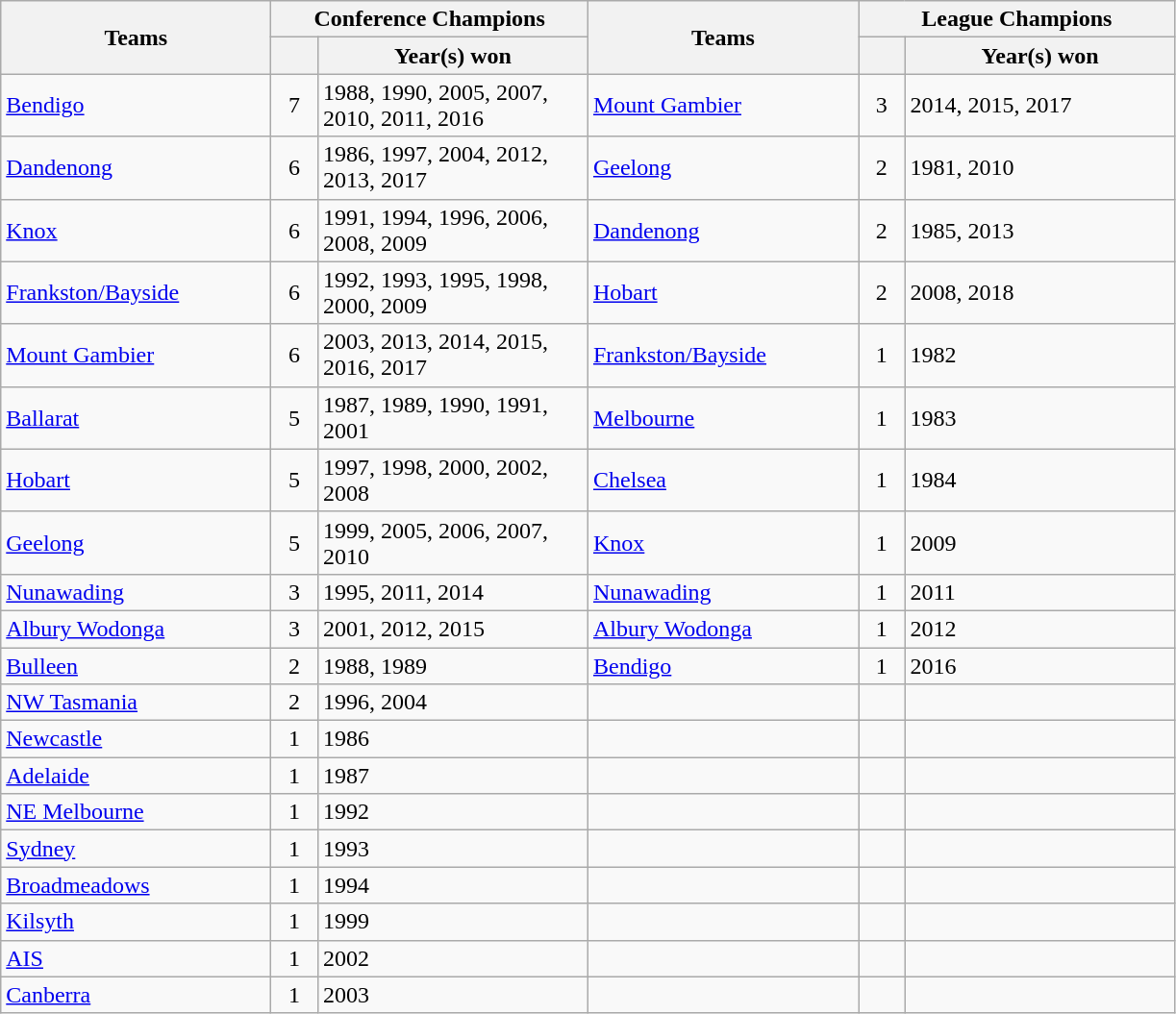<table class="wikitable">
<tr>
<th rowspan="2" width="180">Teams</th>
<th colspan="2">Conference Champions</th>
<th rowspan="2" width="180">Teams</th>
<th colspan="2">League Champions</th>
</tr>
<tr>
<th width="25"></th>
<th width="180">Year(s) won</th>
<th width="25"></th>
<th width="180">Year(s) won</th>
</tr>
<tr>
<td><a href='#'>Bendigo</a></td>
<td align="center">7</td>
<td>1988, 1990, 2005, 2007, 2010, 2011, 2016</td>
<td><a href='#'>Mount Gambier</a></td>
<td align="center">3</td>
<td>2014, 2015, 2017</td>
</tr>
<tr>
<td><a href='#'>Dandenong</a></td>
<td align="center">6</td>
<td>1986, 1997, 2004, 2012, 2013, 2017</td>
<td><a href='#'>Geelong</a></td>
<td align="center">2</td>
<td>1981, 2010</td>
</tr>
<tr>
<td><a href='#'>Knox</a></td>
<td align="center">6</td>
<td>1991, 1994, 1996, 2006, 2008, 2009</td>
<td><a href='#'>Dandenong</a></td>
<td align="center">2</td>
<td>1985, 2013</td>
</tr>
<tr>
<td><a href='#'>Frankston/Bayside</a></td>
<td align="center">6</td>
<td>1992, 1993, 1995, 1998, 2000, 2009</td>
<td><a href='#'>Hobart</a></td>
<td align="center">2</td>
<td>2008, 2018</td>
</tr>
<tr>
<td><a href='#'>Mount Gambier</a></td>
<td align="center">6</td>
<td>2003, 2013, 2014, 2015, 2016, 2017</td>
<td><a href='#'>Frankston/Bayside</a></td>
<td align="center">1</td>
<td>1982</td>
</tr>
<tr>
<td><a href='#'>Ballarat</a></td>
<td align="center">5</td>
<td>1987, 1989, 1990, 1991, 2001</td>
<td><a href='#'>Melbourne</a></td>
<td align="center">1</td>
<td>1983</td>
</tr>
<tr>
<td><a href='#'>Hobart</a></td>
<td align="center">5</td>
<td>1997, 1998, 2000, 2002, 2008</td>
<td><a href='#'>Chelsea</a></td>
<td align="center">1</td>
<td>1984</td>
</tr>
<tr>
<td><a href='#'>Geelong</a></td>
<td align="center">5</td>
<td>1999, 2005, 2006, 2007, 2010</td>
<td><a href='#'>Knox</a></td>
<td align="center">1</td>
<td>2009</td>
</tr>
<tr>
<td><a href='#'>Nunawading</a></td>
<td align="center">3</td>
<td>1995, 2011, 2014</td>
<td><a href='#'>Nunawading</a></td>
<td align="center">1</td>
<td>2011</td>
</tr>
<tr>
<td><a href='#'>Albury Wodonga</a></td>
<td align="center">3</td>
<td>2001, 2012, 2015</td>
<td><a href='#'>Albury Wodonga</a></td>
<td align="center">1</td>
<td>2012</td>
</tr>
<tr>
<td><a href='#'>Bulleen</a></td>
<td align="center">2</td>
<td>1988, 1989</td>
<td><a href='#'>Bendigo</a></td>
<td align="center">1</td>
<td>2016</td>
</tr>
<tr>
<td><a href='#'>NW Tasmania</a></td>
<td align="center">2</td>
<td>1996, 2004</td>
<td></td>
<td></td>
<td></td>
</tr>
<tr>
<td><a href='#'>Newcastle</a></td>
<td align="center">1</td>
<td>1986</td>
<td></td>
<td></td>
<td></td>
</tr>
<tr>
<td><a href='#'>Adelaide</a></td>
<td align="center">1</td>
<td>1987</td>
<td></td>
<td></td>
<td></td>
</tr>
<tr>
<td><a href='#'>NE Melbourne</a></td>
<td align="center">1</td>
<td>1992</td>
<td></td>
<td></td>
<td></td>
</tr>
<tr>
<td><a href='#'>Sydney</a></td>
<td align="center">1</td>
<td>1993</td>
<td></td>
<td></td>
<td></td>
</tr>
<tr>
<td><a href='#'>Broadmeadows</a></td>
<td align="center">1</td>
<td>1994</td>
<td></td>
<td></td>
<td></td>
</tr>
<tr>
<td><a href='#'>Kilsyth</a></td>
<td align="center">1</td>
<td>1999</td>
<td></td>
<td></td>
<td></td>
</tr>
<tr>
<td><a href='#'>AIS</a></td>
<td align="center">1</td>
<td>2002</td>
<td></td>
<td></td>
<td></td>
</tr>
<tr>
<td><a href='#'>Canberra</a></td>
<td align="center">1</td>
<td>2003</td>
<td></td>
<td></td>
<td></td>
</tr>
</table>
